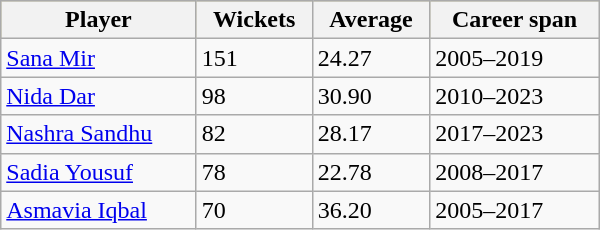<table class="wikitable"  style="width: 400px;">
<tr bgcolor=#bdb76b>
<th>Player</th>
<th>Wickets</th>
<th>Average</th>
<th>Career span</th>
</tr>
<tr>
<td><a href='#'>Sana Mir</a></td>
<td>151</td>
<td>24.27</td>
<td>2005–2019</td>
</tr>
<tr>
<td><a href='#'>Nida Dar</a></td>
<td>98</td>
<td>30.90</td>
<td>2010–2023</td>
</tr>
<tr>
<td><a href='#'>Nashra Sandhu</a></td>
<td>82</td>
<td>28.17</td>
<td>2017–2023</td>
</tr>
<tr>
<td><a href='#'>Sadia Yousuf</a></td>
<td>78</td>
<td>22.78</td>
<td>2008–2017</td>
</tr>
<tr>
<td><a href='#'>Asmavia Iqbal</a></td>
<td>70</td>
<td>36.20</td>
<td>2005–2017</td>
</tr>
</table>
